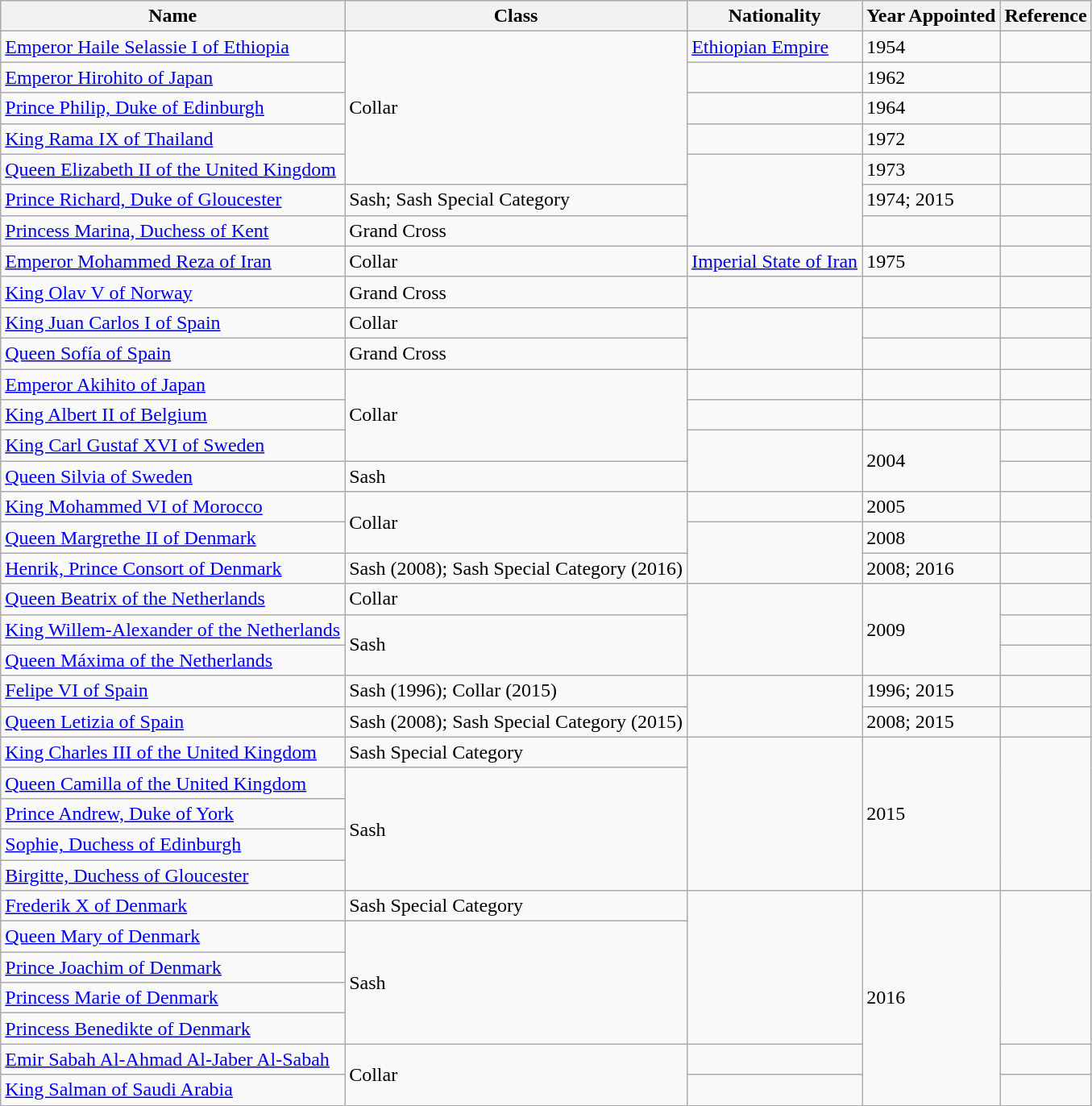<table class="wikitable sortable">
<tr>
<th>Name</th>
<th>Class</th>
<th>Nationality</th>
<th>Year Appointed</th>
<th class="unsortable">Reference</th>
</tr>
<tr>
<td><a href='#'>Emperor Haile Selassie I of Ethiopia</a></td>
<td rowspan="5">Collar</td>
<td> <a href='#'>Ethiopian Empire</a></td>
<td>1954</td>
<td></td>
</tr>
<tr>
<td><a href='#'>Emperor Hirohito of Japan</a></td>
<td></td>
<td>1962</td>
<td></td>
</tr>
<tr>
<td><a href='#'>Prince Philip, Duke of Edinburgh</a></td>
<td></td>
<td>1964</td>
<td></td>
</tr>
<tr>
<td><a href='#'>King Rama IX of Thailand</a></td>
<td></td>
<td>1972</td>
<td></td>
</tr>
<tr>
<td><a href='#'>Queen Elizabeth II of the United Kingdom</a></td>
<td rowspan="3"></td>
<td>1973</td>
<td></td>
</tr>
<tr>
<td><a href='#'>Prince Richard, Duke of Gloucester</a></td>
<td>Sash; Sash Special Category</td>
<td>1974; 2015</td>
<td></td>
</tr>
<tr>
<td><a href='#'>Princess Marina, Duchess of Kent</a></td>
<td>Grand Cross</td>
<td></td>
<td></td>
</tr>
<tr>
<td><a href='#'>Emperor Mohammed Reza of Iran</a></td>
<td>Collar</td>
<td> <a href='#'>Imperial State of Iran</a></td>
<td>1975</td>
<td></td>
</tr>
<tr>
<td><a href='#'>King Olav V of Norway</a></td>
<td>Grand Cross</td>
<td></td>
<td></td>
<td></td>
</tr>
<tr>
<td><a href='#'>King Juan Carlos I of Spain</a></td>
<td>Collar</td>
<td rowspan="2"></td>
<td></td>
<td></td>
</tr>
<tr>
<td><a href='#'>Queen Sofía of Spain</a></td>
<td>Grand Cross</td>
<td></td>
<td></td>
</tr>
<tr>
<td><a href='#'>Emperor Akihito of Japan</a></td>
<td rowspan="3">Collar</td>
<td></td>
<td></td>
<td></td>
</tr>
<tr>
<td><a href='#'>King Albert II of Belgium</a></td>
<td></td>
<td></td>
<td></td>
</tr>
<tr>
<td><a href='#'>King Carl Gustaf XVI of Sweden</a></td>
<td rowspan="2"></td>
<td rowspan="2">2004</td>
</tr>
<tr>
<td><a href='#'>Queen Silvia of Sweden</a></td>
<td>Sash</td>
<td></td>
</tr>
<tr>
<td><a href='#'>King Mohammed VI of Morocco</a></td>
<td rowspan="2">Collar</td>
<td></td>
<td>2005</td>
<td></td>
</tr>
<tr>
<td><a href='#'>Queen Margrethe II of Denmark</a></td>
<td rowspan="2"></td>
<td>2008</td>
<td></td>
</tr>
<tr>
<td><a href='#'>Henrik, Prince Consort of Denmark</a></td>
<td>Sash (2008); Sash Special Category (2016)</td>
<td>2008; 2016</td>
<td></td>
</tr>
<tr>
<td><a href='#'>Queen Beatrix of the Netherlands</a></td>
<td>Collar</td>
<td rowspan="3"></td>
<td rowspan="3">2009</td>
<td></td>
</tr>
<tr>
<td><a href='#'>King Willem-Alexander of the Netherlands</a></td>
<td rowspan="2">Sash</td>
<td></td>
</tr>
<tr>
<td><a href='#'>Queen Máxima of the Netherlands</a></td>
<td></td>
</tr>
<tr>
<td><a href='#'>Felipe VI of Spain</a></td>
<td>Sash (1996); Collar (2015)</td>
<td rowspan="2"></td>
<td>1996; 2015</td>
<td></td>
</tr>
<tr>
<td><a href='#'>Queen Letizia of Spain</a></td>
<td>Sash (2008); Sash Special Category (2015)</td>
<td>2008; 2015</td>
<td></td>
</tr>
<tr>
<td><a href='#'>King Charles III of the United Kingdom</a></td>
<td>Sash Special Category</td>
<td rowspan="5"></td>
<td rowspan="5">2015</td>
<td rowspan="5"></td>
</tr>
<tr>
<td><a href='#'>Queen Camilla of the United Kingdom</a></td>
<td rowspan="4">Sash</td>
</tr>
<tr>
<td><a href='#'>Prince Andrew, Duke of York</a></td>
</tr>
<tr>
<td><a href='#'>Sophie, Duchess of Edinburgh</a></td>
</tr>
<tr>
<td><a href='#'>Birgitte, Duchess of Gloucester</a></td>
</tr>
<tr>
<td><a href='#'>Frederik X of Denmark</a></td>
<td>Sash Special Category</td>
<td rowspan="5"></td>
<td rowspan="7">2016</td>
<td rowspan="5"></td>
</tr>
<tr>
<td><a href='#'>Queen Mary of Denmark</a></td>
<td rowspan="4">Sash</td>
</tr>
<tr>
<td><a href='#'>Prince Joachim of Denmark</a></td>
</tr>
<tr>
<td><a href='#'>Princess Marie of Denmark</a></td>
</tr>
<tr>
<td><a href='#'>Princess Benedikte of Denmark</a></td>
</tr>
<tr>
<td><a href='#'>Emir Sabah Al-Ahmad Al-Jaber Al-Sabah</a></td>
<td rowspan="2">Collar</td>
<td></td>
<td></td>
</tr>
<tr>
<td><a href='#'>King Salman of Saudi Arabia</a></td>
<td></td>
<td></td>
</tr>
<tr>
</tr>
</table>
